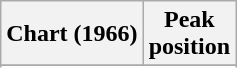<table class="wikitable sortable plainrowheaders" style="text-align:center">
<tr>
<th scope="col">Chart (1966)</th>
<th scope="col">Peak<br> position</th>
</tr>
<tr>
</tr>
<tr>
</tr>
</table>
